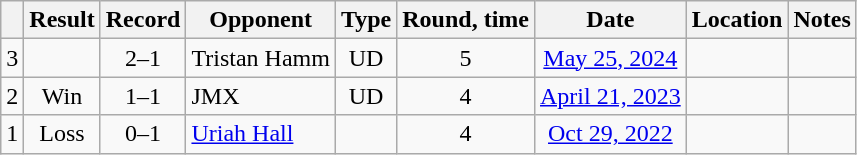<table class="wikitable" style="text-align:center">
<tr>
<th></th>
<th>Result</th>
<th>Record</th>
<th>Opponent</th>
<th>Type</th>
<th>Round, time</th>
<th>Date</th>
<th>Location</th>
<th>Notes</th>
</tr>
<tr>
<td>3</td>
<td></td>
<td>2–1</td>
<td style="text-align:left;">Tristan Hamm</td>
<td>UD</td>
<td>5</td>
<td><a href='#'>May 25, 2024</a></td>
<td style="text-align:left;"></td>
<td style="text-align:left;"></td>
</tr>
<tr>
<td>2</td>
<td>Win</td>
<td>1–1</td>
<td style="text-align:left;">JMX</td>
<td>UD</td>
<td>4</td>
<td><a href='#'>April 21, 2023</a></td>
<td style="text-align:left;"></td>
<td></td>
</tr>
<tr>
<td>1</td>
<td>Loss</td>
<td>0–1</td>
<td style="text-align:left;"><a href='#'>Uriah Hall</a></td>
<td></td>
<td>4</td>
<td><a href='#'>Oct 29, 2022</a></td>
<td style="text-align:left;"></td>
<td></td>
</tr>
</table>
